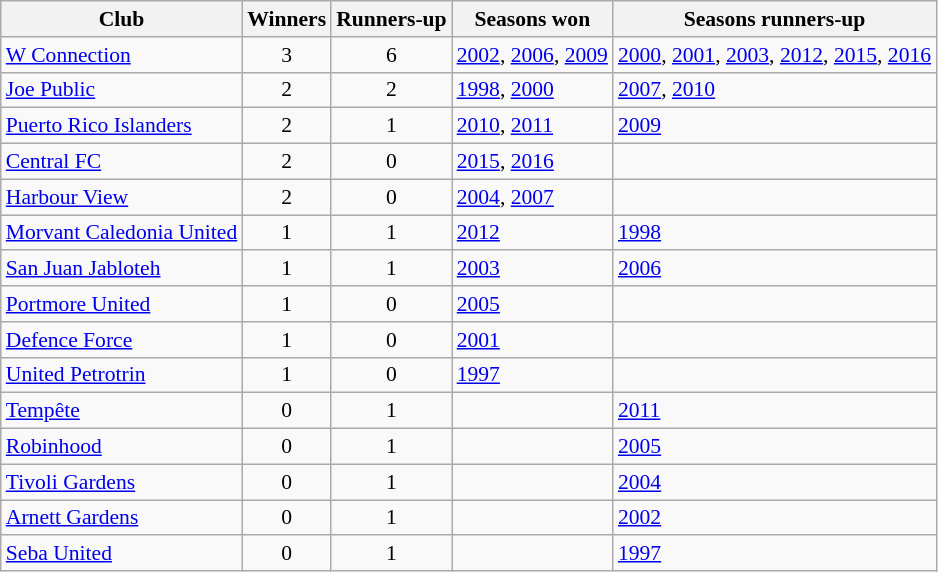<table class="sortable wikitable" style="font-size:90%;">
<tr>
<th>Club</th>
<th>Winners</th>
<th>Runners-up</th>
<th>Seasons won</th>
<th>Seasons runners-up</th>
</tr>
<tr>
<td> <a href='#'>W Connection</a></td>
<td style="text-align: center;">3</td>
<td style="text-align: center;">6</td>
<td><a href='#'>2002</a>, <a href='#'>2006</a>, <a href='#'>2009</a></td>
<td><a href='#'>2000</a>, <a href='#'>2001</a>, <a href='#'>2003</a>, <a href='#'>2012</a>, <a href='#'>2015</a>, <a href='#'>2016</a></td>
</tr>
<tr>
<td> <a href='#'>Joe Public</a></td>
<td style="text-align: center;">2</td>
<td style="text-align: center;">2</td>
<td><a href='#'>1998</a>, <a href='#'>2000</a></td>
<td><a href='#'>2007</a>, <a href='#'>2010</a></td>
</tr>
<tr>
<td> <a href='#'>Puerto Rico Islanders</a></td>
<td style="text-align: center;">2</td>
<td style="text-align: center;">1</td>
<td><a href='#'>2010</a>, <a href='#'>2011</a></td>
<td><a href='#'>2009</a></td>
</tr>
<tr>
<td> <a href='#'>Central FC</a></td>
<td style="text-align: center;">2</td>
<td style="text-align: center;">0</td>
<td><a href='#'>2015</a>, <a href='#'>2016</a></td>
<td></td>
</tr>
<tr>
<td> <a href='#'>Harbour View</a></td>
<td style="text-align: center;">2</td>
<td style="text-align: center;">0</td>
<td><a href='#'>2004</a>, <a href='#'>2007</a></td>
<td></td>
</tr>
<tr>
<td> <a href='#'>Morvant Caledonia United</a></td>
<td style="text-align: center;">1</td>
<td style="text-align: center;">1</td>
<td><a href='#'>2012</a></td>
<td><a href='#'>1998</a></td>
</tr>
<tr>
<td> <a href='#'>San Juan Jabloteh</a></td>
<td style="text-align: center;">1</td>
<td style="text-align: center;">1</td>
<td><a href='#'>2003</a></td>
<td><a href='#'>2006</a></td>
</tr>
<tr>
<td> <a href='#'>Portmore United</a></td>
<td style="text-align: center;">1</td>
<td style="text-align: center;">0</td>
<td><a href='#'>2005</a></td>
<td></td>
</tr>
<tr>
<td> <a href='#'>Defence Force</a></td>
<td style="text-align: center;">1</td>
<td style="text-align: center;">0</td>
<td><a href='#'>2001</a></td>
<td></td>
</tr>
<tr>
<td> <a href='#'>United Petrotrin</a></td>
<td style="text-align: center;">1</td>
<td style="text-align: center;">0</td>
<td><a href='#'>1997</a></td>
<td></td>
</tr>
<tr>
<td> <a href='#'>Tempête</a></td>
<td style="text-align: center;">0</td>
<td style="text-align: center;">1</td>
<td></td>
<td><a href='#'>2011</a></td>
</tr>
<tr>
<td> <a href='#'>Robinhood</a></td>
<td style="text-align: center;">0</td>
<td style="text-align: center;">1</td>
<td></td>
<td><a href='#'>2005</a></td>
</tr>
<tr>
<td> <a href='#'>Tivoli Gardens</a></td>
<td style="text-align: center;">0</td>
<td style="text-align: center;">1</td>
<td></td>
<td><a href='#'>2004</a></td>
</tr>
<tr>
<td> <a href='#'>Arnett Gardens</a></td>
<td style="text-align: center;">0</td>
<td style="text-align: center;">1</td>
<td></td>
<td><a href='#'>2002</a></td>
</tr>
<tr>
<td> <a href='#'>Seba United</a></td>
<td style="text-align: center;">0</td>
<td style="text-align: center;">1</td>
<td></td>
<td><a href='#'>1997</a></td>
</tr>
</table>
